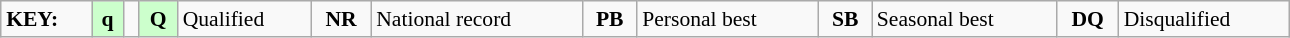<table class="wikitable" style="margin:0.5em auto; font-size:90%;position:relative;" width=68%>
<tr>
<td><strong>KEY:</strong></td>
<td bgcolor=ccffcc align=center><strong>q</strong></td>
<td></td>
<td bgcolor=ccffcc align=center><strong>Q</strong></td>
<td>Qualified</td>
<td align=center><strong>NR</strong></td>
<td>National record</td>
<td align=center><strong>PB</strong></td>
<td>Personal best</td>
<td align=center><strong>SB</strong></td>
<td>Seasonal best</td>
<td align=center><strong>DQ</strong></td>
<td>Disqualified</td>
</tr>
</table>
